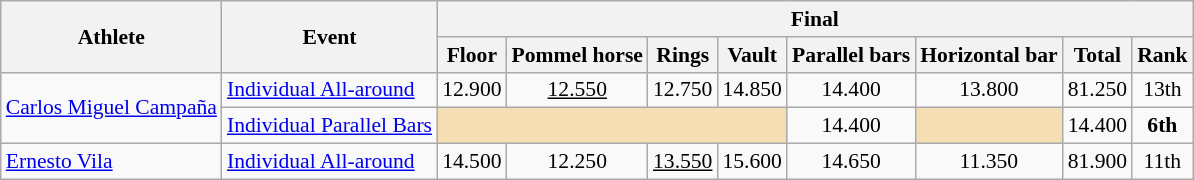<table class="wikitable" style="font-size:90%">
<tr>
<th rowspan="2">Athlete</th>
<th rowspan="2">Event</th>
<th colspan = "8">Final</th>
</tr>
<tr>
<th>Floor</th>
<th>Pommel horse</th>
<th>Rings</th>
<th>Vault</th>
<th>Parallel bars</th>
<th>Horizontal bar</th>
<th>Total</th>
<th>Rank</th>
</tr>
<tr>
<td rowspan=2><a href='#'>Carlos Miguel Campaña</a></td>
<td><a href='#'>Individual All-around</a></td>
<td align=center>12.900</td>
<td align=center><u>12.550</u></td>
<td align=center>12.750</td>
<td align=center>14.850</td>
<td align=center>14.400</td>
<td align=center>13.800</td>
<td align=center>81.250</td>
<td align=center>13th</td>
</tr>
<tr>
<td><a href='#'>Individual Parallel Bars</a></td>
<td colspan=4 bgcolor=wheat></td>
<td align=center>14.400</td>
<td bgcolor=wheat></td>
<td align=center>14.400</td>
<td align=center><strong>6th</strong></td>
</tr>
<tr>
<td><a href='#'>Ernesto Vila</a></td>
<td><a href='#'>Individual All-around</a></td>
<td align=center>14.500</td>
<td align=center>12.250</td>
<td align=center><u>13.550</u></td>
<td align=center>15.600</td>
<td align=center>14.650</td>
<td align=center>11.350</td>
<td align=center>81.900</td>
<td align=center>11th</td>
</tr>
</table>
